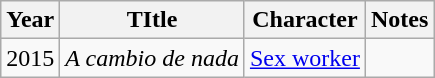<table class="wikitable sortable">
<tr>
<th>Year</th>
<th>TItle</th>
<th>Character</th>
<th class="unsortable">Notes</th>
</tr>
<tr>
<td>2015</td>
<td><em>A cambio de nada</em></td>
<td><a href='#'>Sex worker</a></td>
<td></td>
</tr>
</table>
